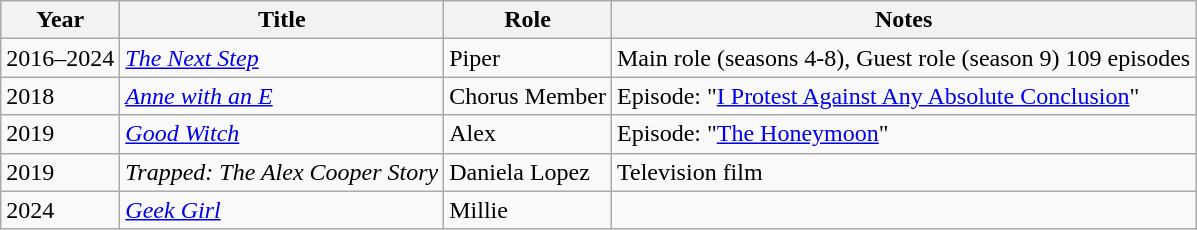<table class="wikitable sortable">
<tr>
<th>Year</th>
<th>Title</th>
<th>Role</th>
<th class="unsortable">Notes</th>
</tr>
<tr>
<td>2016–2024</td>
<td><em><a href='#'>The Next Step</a></em></td>
<td>Piper</td>
<td>Main role (seasons 4-8), Guest role (season 9) 109 episodes</td>
</tr>
<tr>
<td>2018</td>
<td><em><a href='#'>Anne with an E</a></em></td>
<td>Chorus Member</td>
<td>Episode: "<a href='#'>I Protest Against Any Absolute Conclusion</a>"</td>
</tr>
<tr>
<td>2019</td>
<td><em><a href='#'>Good Witch</a></em></td>
<td>Alex</td>
<td>Episode: "<a href='#'>The Honeymoon</a>"</td>
</tr>
<tr>
<td>2019</td>
<td><em>Trapped: The Alex Cooper Story</em></td>
<td>Daniela Lopez</td>
<td>Television film</td>
</tr>
<tr>
<td>2024</td>
<td><em><a href='#'>Geek Girl</a></em></td>
<td>Millie</td>
<td></td>
</tr>
</table>
